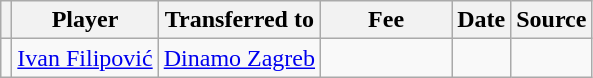<table class="wikitable plainrowheaders sortable">
<tr>
<th></th>
<th scope="col">Player</th>
<th>Transferred to</th>
<th style="width: 80px;">Fee</th>
<th scope="col">Date</th>
<th scope="col">Source</th>
</tr>
<tr>
<td align="center"></td>
<td> <a href='#'>Ivan Filipović</a></td>
<td> <a href='#'>Dinamo Zagreb</a></td>
<td></td>
<td></td>
<td></td>
</tr>
</table>
